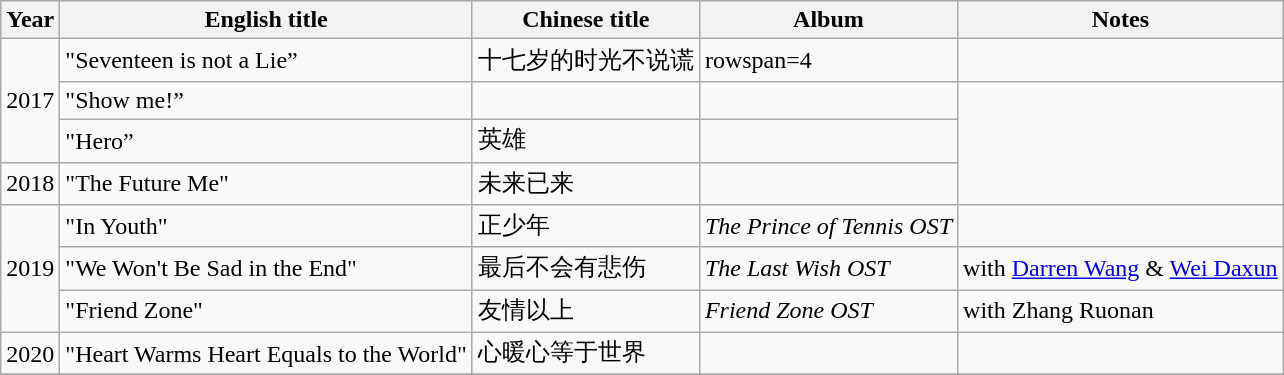<table class="wikitable">
<tr>
<th>Year</th>
<th>English title</th>
<th>Chinese title</th>
<th>Album</th>
<th>Notes</th>
</tr>
<tr>
<td rowspan=3>2017</td>
<td>"Seventeen is not a Lie”</td>
<td>十七岁的时光不说谎</td>
<td>rowspan=4 </td>
<td></td>
</tr>
<tr>
<td>"Show me!”</td>
<td></td>
<td></td>
</tr>
<tr>
<td>"Hero”</td>
<td>英雄</td>
<td></td>
</tr>
<tr>
<td>2018</td>
<td>"The Future Me"</td>
<td>未来已来</td>
<td></td>
</tr>
<tr>
<td rowspan=3>2019</td>
<td>"In Youth"</td>
<td>正少年</td>
<td><em>The Prince of Tennis OST</em></td>
<td></td>
</tr>
<tr>
<td>"We Won't Be Sad in the End"</td>
<td>最后不会有悲伤</td>
<td><em>The Last Wish OST</em></td>
<td>with <a href='#'>Darren Wang</a> & <a href='#'>Wei Daxun</a></td>
</tr>
<tr>
<td>"Friend Zone"</td>
<td>友情以上</td>
<td><em>Friend Zone OST</em></td>
<td>with Zhang Ruonan</td>
</tr>
<tr>
<td>2020</td>
<td>"Heart Warms Heart Equals to the World"</td>
<td>心暖心等于世界</td>
<td></td>
<td></td>
</tr>
<tr>
</tr>
</table>
